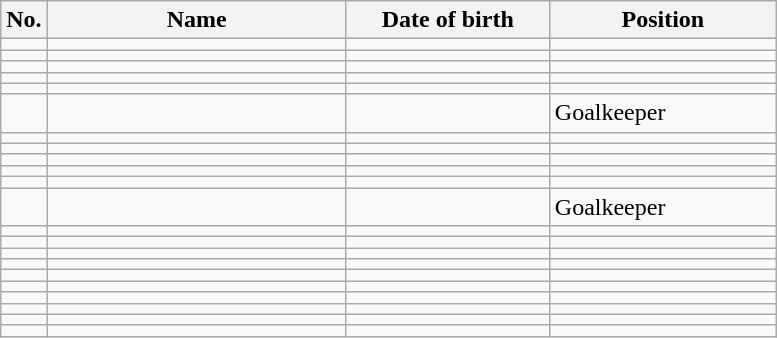<table class="wikitable sortable" style=font-size:100%; text-align:center;>
<tr>
<th>No.</th>
<th style=width:12em>Name</th>
<th style=width:8em>Date of birth</th>
<th style=width:9em>Position</th>
</tr>
<tr>
<td></td>
<td align=left></td>
<td align=right></td>
<td></td>
</tr>
<tr>
<td></td>
<td align=left></td>
<td align=right></td>
<td></td>
</tr>
<tr>
<td></td>
<td align=left></td>
<td align=right></td>
<td></td>
</tr>
<tr>
<td></td>
<td align=left></td>
<td align=right></td>
<td></td>
</tr>
<tr>
<td></td>
<td align=left></td>
<td align=right></td>
<td></td>
</tr>
<tr>
<td></td>
<td align=left></td>
<td align=right></td>
<td>Goalkeeper</td>
</tr>
<tr>
<td></td>
<td align=left></td>
<td align=right></td>
<td></td>
</tr>
<tr>
<td></td>
<td align=left></td>
<td align=right></td>
<td></td>
</tr>
<tr>
<td></td>
<td align=left></td>
<td align=right></td>
<td></td>
</tr>
<tr>
<td></td>
<td align=left></td>
<td align=right></td>
<td></td>
</tr>
<tr>
<td></td>
<td align=left></td>
<td align=right></td>
<td></td>
</tr>
<tr>
<td></td>
<td align=left></td>
<td align=right></td>
<td>Goalkeeper</td>
</tr>
<tr>
<td></td>
<td align=left></td>
<td align=right></td>
<td></td>
</tr>
<tr>
<td></td>
<td align=left></td>
<td align=right></td>
<td></td>
</tr>
<tr>
<td></td>
<td align=left></td>
<td align=right></td>
<td></td>
</tr>
<tr>
<td></td>
<td align=left></td>
<td align=right></td>
<td></td>
</tr>
<tr>
<td></td>
<td align=left></td>
<td align=right></td>
<td></td>
</tr>
<tr>
<td></td>
<td align=left></td>
<td align=right></td>
<td></td>
</tr>
<tr>
<td></td>
<td align=left></td>
<td align=right></td>
<td></td>
</tr>
<tr>
<td></td>
<td align=left></td>
<td align=right></td>
<td></td>
</tr>
<tr>
<td></td>
<td align=left></td>
<td align=right></td>
<td></td>
</tr>
<tr>
<td></td>
<td align=left></td>
<td align=right></td>
<td></td>
</tr>
</table>
